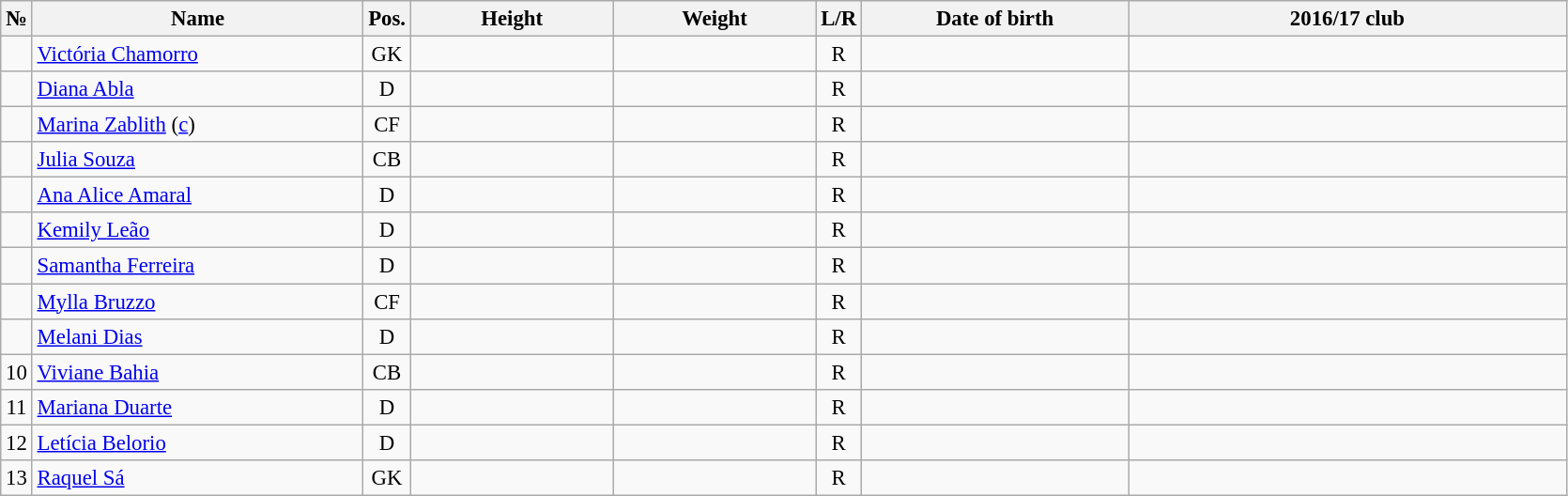<table class="wikitable sortable" style="font-size:95%; text-align:center;">
<tr>
<th>№</th>
<th style="width:15em">Name</th>
<th>Pos.</th>
<th style="width:9em">Height</th>
<th style="width:9em">Weight</th>
<th>L/R</th>
<th style="width:12em">Date of birth</th>
<th style="width:20em">2016/17 club</th>
</tr>
<tr>
<td></td>
<td style="text-align:left;"><a href='#'>Victória Chamorro</a></td>
<td>GK</td>
<td></td>
<td></td>
<td>R</td>
<td style="text-align:right;"></td>
<td></td>
</tr>
<tr>
<td></td>
<td style="text-align:left;"><a href='#'>Diana Abla</a></td>
<td>D</td>
<td></td>
<td></td>
<td>R</td>
<td style="text-align:right;"></td>
<td></td>
</tr>
<tr>
<td></td>
<td style="text-align:left;"><a href='#'>Marina Zablith</a> (<a href='#'>c</a>)</td>
<td>CF</td>
<td></td>
<td></td>
<td>R</td>
<td style="text-align:right;"></td>
<td></td>
</tr>
<tr>
<td></td>
<td style="text-align:left;"><a href='#'>Julia Souza</a></td>
<td>CB</td>
<td></td>
<td></td>
<td>R</td>
<td style="text-align:right;"></td>
<td></td>
</tr>
<tr>
<td></td>
<td style="text-align:left;"><a href='#'>Ana Alice Amaral</a></td>
<td>D</td>
<td></td>
<td></td>
<td>R</td>
<td style="text-align:right;"></td>
<td></td>
</tr>
<tr>
<td></td>
<td style="text-align:left;"><a href='#'>Kemily Leão</a></td>
<td>D</td>
<td></td>
<td></td>
<td>R</td>
<td style="text-align:right;"></td>
<td></td>
</tr>
<tr>
<td></td>
<td style="text-align:left;"><a href='#'>Samantha Ferreira</a></td>
<td>D</td>
<td></td>
<td></td>
<td>R</td>
<td style="text-align:right;"></td>
<td></td>
</tr>
<tr>
<td></td>
<td style="text-align:left;"><a href='#'>Mylla Bruzzo</a></td>
<td>CF</td>
<td></td>
<td></td>
<td>R</td>
<td style="text-align:right;"></td>
<td></td>
</tr>
<tr>
<td></td>
<td style="text-align:left;"><a href='#'>Melani Dias</a></td>
<td>D</td>
<td></td>
<td></td>
<td>R</td>
<td style="text-align:right;"></td>
<td></td>
</tr>
<tr>
<td>10</td>
<td style="text-align:left;"><a href='#'>Viviane Bahia</a></td>
<td>CB</td>
<td></td>
<td></td>
<td>R</td>
<td style="text-align:right;"></td>
<td></td>
</tr>
<tr>
<td>11</td>
<td style="text-align:left;"><a href='#'>Mariana Duarte</a></td>
<td>D</td>
<td></td>
<td></td>
<td>R</td>
<td style="text-align:right;"></td>
<td></td>
</tr>
<tr>
<td>12</td>
<td style="text-align:left;"><a href='#'>Letícia Belorio</a></td>
<td>D</td>
<td></td>
<td></td>
<td>R</td>
<td style="text-align:right;"></td>
<td></td>
</tr>
<tr>
<td>13</td>
<td style="text-align:left;"><a href='#'>Raquel Sá</a></td>
<td>GK</td>
<td></td>
<td></td>
<td>R</td>
<td style="text-align:right;"></td>
<td></td>
</tr>
</table>
